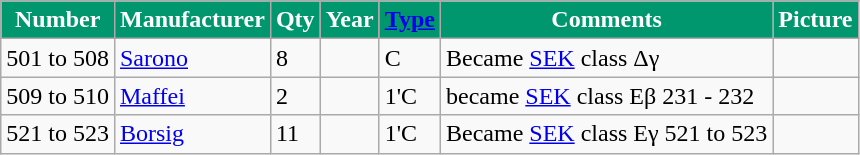<table class="wikitable">
<tr>
<th style="color:#ffffff; background:#00966E">Number</th>
<th style="color:#ffffff; background:#00966E">Manufacturer</th>
<th style="color:#ffffff; background:#00966E">Qty</th>
<th style="color:#ffffff; background:#00966E">Year</th>
<th style="color:#ffffff; background:#00966E"><a href='#'>Type</a></th>
<th style="color:#ffffff; background:#00966E">Comments</th>
<th style="color:#ffffff; background:#00966E">Picture</th>
</tr>
<tr>
<td>501 to 508</td>
<td><a href='#'>Sarono</a></td>
<td>8</td>
<td></td>
<td>C</td>
<td>Became <a href='#'>SEK</a> class Δγ</td>
<td></td>
</tr>
<tr>
<td>509 to 510</td>
<td><a href='#'>Maffei</a></td>
<td>2</td>
<td></td>
<td>1'C</td>
<td>became <a href='#'>SEK</a> class Eβ 231 - 232</td>
<td></td>
</tr>
<tr>
<td>521 to 523</td>
<td><a href='#'>Borsig</a></td>
<td>11</td>
<td></td>
<td>1'C</td>
<td>Became <a href='#'>SEK</a> class Eγ 521 to 523</td>
<td></td>
</tr>
</table>
